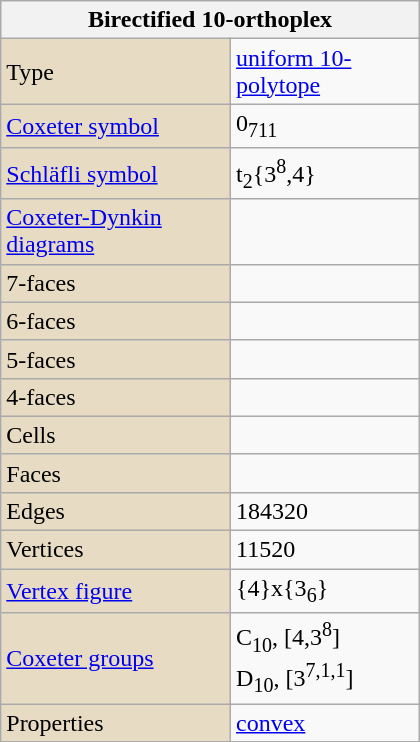<table class="wikitable" align="right" style="margin-left:10px" width="280">
<tr>
<th bgcolor=#e7dcc3 colspan=2>Birectified 10-orthoplex</th>
</tr>
<tr>
<td bgcolor=#e7dcc3>Type</td>
<td><a href='#'>uniform 10-polytope</a></td>
</tr>
<tr>
<td bgcolor=#e7dcc3><a href='#'>Coxeter symbol</a></td>
<td>0<sub>711</sub></td>
</tr>
<tr>
<td bgcolor=#e7dcc3><a href='#'>Schläfli symbol</a></td>
<td>t<sub>2</sub>{3<sup>8</sup>,4}</td>
</tr>
<tr>
<td bgcolor=#e7dcc3><a href='#'>Coxeter-Dynkin diagrams</a></td>
<td><br></td>
</tr>
<tr>
<td bgcolor=#e7dcc3>7-faces</td>
<td></td>
</tr>
<tr>
<td bgcolor=#e7dcc3>6-faces</td>
<td></td>
</tr>
<tr>
<td bgcolor=#e7dcc3>5-faces</td>
<td></td>
</tr>
<tr>
<td bgcolor=#e7dcc3>4-faces</td>
<td></td>
</tr>
<tr>
<td bgcolor=#e7dcc3>Cells</td>
<td></td>
</tr>
<tr>
<td bgcolor=#e7dcc3>Faces</td>
<td></td>
</tr>
<tr>
<td bgcolor=#e7dcc3>Edges</td>
<td>184320</td>
</tr>
<tr>
<td bgcolor=#e7dcc3>Vertices</td>
<td>11520</td>
</tr>
<tr>
<td bgcolor=#e7dcc3><a href='#'>Vertex figure</a></td>
<td>{4}x{3<sub>6</sub>}</td>
</tr>
<tr>
<td bgcolor=#e7dcc3><a href='#'>Coxeter groups</a></td>
<td>C<sub>10</sub>, [4,3<sup>8</sup>]<br>D<sub>10</sub>, [3<sup>7,1,1</sup>]</td>
</tr>
<tr>
<td bgcolor=#e7dcc3>Properties</td>
<td><a href='#'>convex</a></td>
</tr>
</table>
